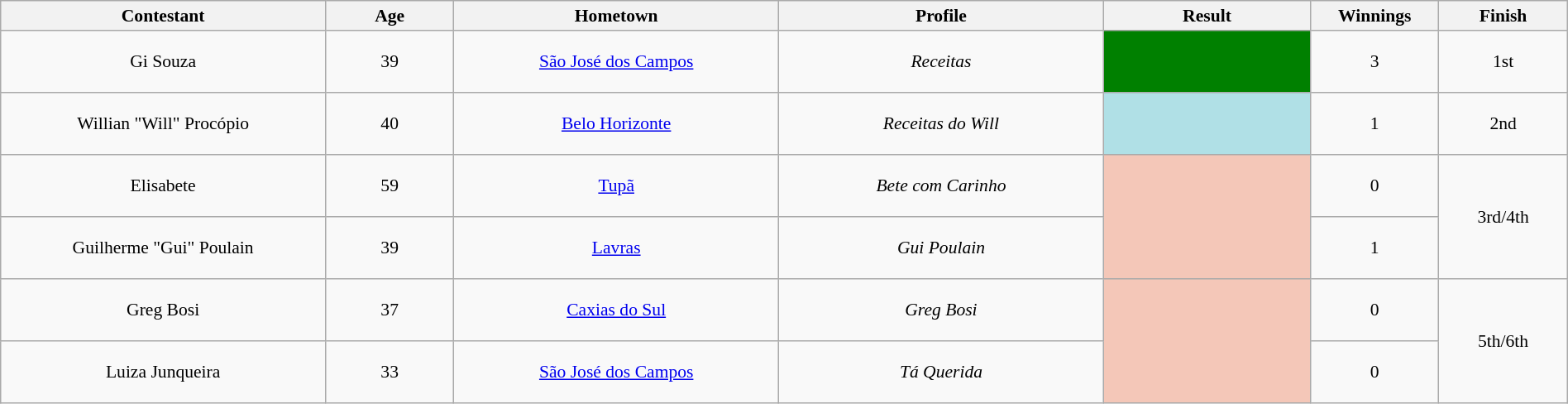<table class="wikitable sortable" style="margin:1em auto; text-align:center; font-size:90%; width:100%;">
<tr>
<th width="200px">Contestant</th>
<th width="075px">Age</th>
<th width="200px">Hometown</th>
<th width="200px">Profile</th>
<th width="125px">Result</th>
<th width="075px">Winnings</th>
<th width="075px">Finish</th>
</tr>
<tr style="height:50px">
<td>Gi Souza</td>
<td>39</td>
<td><a href='#'>São José dos Campos</a></td>
<td><em>Receitas </em></td>
<td bgcolor="008000"></td>
<td>3</td>
<td>1st</td>
</tr>
<tr style="height:50px">
<td>Willian "Will" Procópio</td>
<td>40</td>
<td><a href='#'>Belo Horizonte</a></td>
<td><em>Receitas do Will</em></td>
<td bgcolor=B0E0E6></td>
<td>1</td>
<td>2nd</td>
</tr>
<tr style="height:50px">
<td>Elisabete </td>
<td>59</td>
<td><a href='#'>Tupã</a></td>
<td><em>Bete com Carinho</em></td>
<td rowspan="2" bgcolor="F4C7B8"></td>
<td>0</td>
<td rowspan="2">3rd/4th</td>
</tr>
<tr style="height:50px">
<td>Guilherme "Gui" Poulain</td>
<td>39</td>
<td><a href='#'>Lavras</a></td>
<td><em>Gui Poulain</em></td>
<td>1</td>
</tr>
<tr style="height:50px">
<td>Greg Bosi</td>
<td>37</td>
<td><a href='#'>Caxias do Sul</a></td>
<td><em>Greg Bosi</em></td>
<td rowspan="2" bgcolor="F4C7B8"></td>
<td>0</td>
<td rowspan="2">5th/6th</td>
</tr>
<tr style="height:50px">
<td>Luiza Junqueira</td>
<td>33</td>
<td><a href='#'>São José dos Campos</a></td>
<td><em>Tá Querida</em></td>
<td>0</td>
</tr>
</table>
